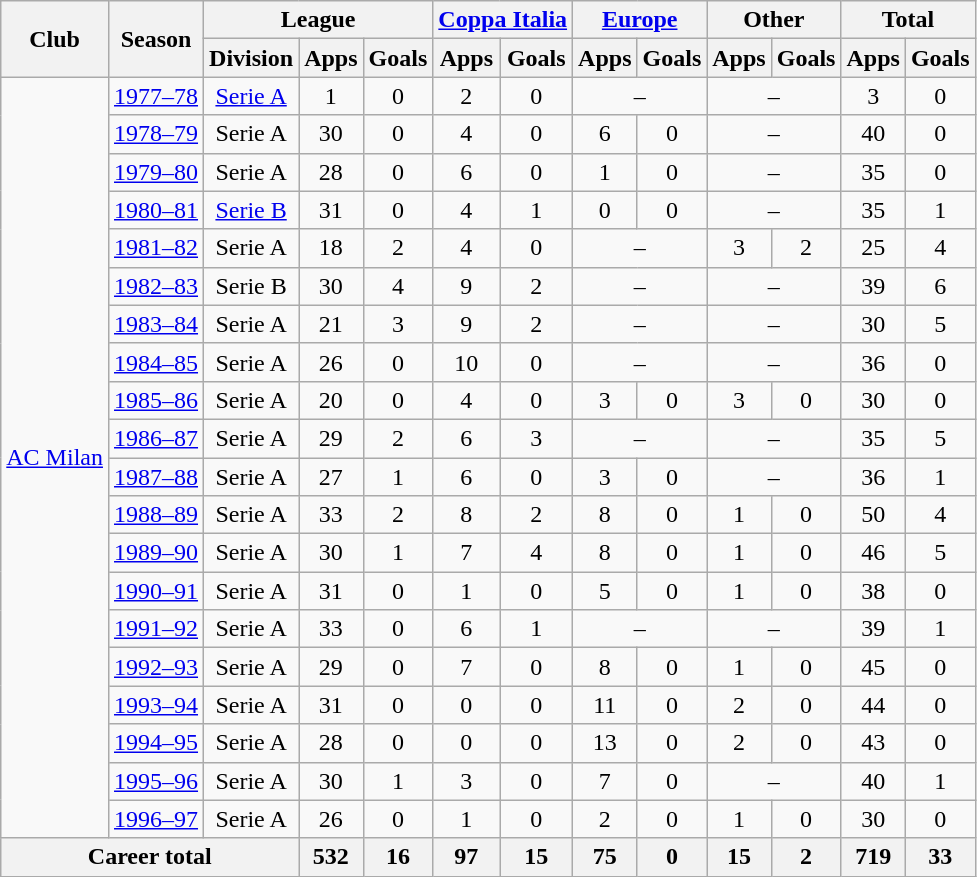<table class="wikitable" style="text-align:center">
<tr>
<th rowspan="2">Club</th>
<th rowspan="2">Season</th>
<th colspan="3">League</th>
<th colspan="2"><a href='#'>Coppa Italia</a></th>
<th colspan="2"><a href='#'>Europe</a></th>
<th colspan="2">Other</th>
<th colspan="2">Total</th>
</tr>
<tr>
<th>Division</th>
<th>Apps</th>
<th>Goals</th>
<th>Apps</th>
<th>Goals</th>
<th>Apps</th>
<th>Goals</th>
<th>Apps</th>
<th>Goals</th>
<th>Apps</th>
<th>Goals</th>
</tr>
<tr>
<td rowspan="20"><a href='#'>AC Milan</a></td>
<td><a href='#'>1977–78</a></td>
<td><a href='#'>Serie A</a></td>
<td>1</td>
<td>0</td>
<td>2</td>
<td>0</td>
<td colspan="2">–</td>
<td colspan="2">–</td>
<td>3</td>
<td>0</td>
</tr>
<tr>
<td><a href='#'>1978–79</a></td>
<td>Serie A</td>
<td>30</td>
<td>0</td>
<td>4</td>
<td>0</td>
<td>6</td>
<td>0</td>
<td colspan="2">–</td>
<td>40</td>
<td>0</td>
</tr>
<tr>
<td><a href='#'>1979–80</a></td>
<td>Serie A</td>
<td>28</td>
<td>0</td>
<td>6</td>
<td>0</td>
<td>1</td>
<td>0</td>
<td colspan="2">–</td>
<td>35</td>
<td>0</td>
</tr>
<tr>
<td><a href='#'>1980–81</a></td>
<td><a href='#'>Serie B</a></td>
<td>31</td>
<td>0</td>
<td>4</td>
<td>1</td>
<td>0</td>
<td>0</td>
<td colspan="2">–</td>
<td>35</td>
<td>1</td>
</tr>
<tr>
<td><a href='#'>1981–82</a></td>
<td>Serie A</td>
<td>18</td>
<td>2</td>
<td>4</td>
<td>0</td>
<td colspan="2">–</td>
<td>3</td>
<td>2</td>
<td>25</td>
<td>4</td>
</tr>
<tr>
<td><a href='#'>1982–83</a></td>
<td>Serie B</td>
<td>30</td>
<td>4</td>
<td>9</td>
<td>2</td>
<td colspan="2">–</td>
<td colspan="2">–</td>
<td>39</td>
<td>6</td>
</tr>
<tr>
<td><a href='#'>1983–84</a></td>
<td>Serie A</td>
<td>21</td>
<td>3</td>
<td>9</td>
<td>2</td>
<td colspan="2">–</td>
<td colspan="2">–</td>
<td>30</td>
<td>5</td>
</tr>
<tr>
<td><a href='#'>1984–85</a></td>
<td>Serie A</td>
<td>26</td>
<td>0</td>
<td>10</td>
<td>0</td>
<td colspan="2">–</td>
<td colspan="2">–</td>
<td>36</td>
<td>0</td>
</tr>
<tr>
<td><a href='#'>1985–86</a></td>
<td>Serie A</td>
<td>20</td>
<td>0</td>
<td>4</td>
<td>0</td>
<td>3</td>
<td>0</td>
<td>3</td>
<td>0</td>
<td>30</td>
<td>0</td>
</tr>
<tr>
<td><a href='#'>1986–87</a></td>
<td>Serie A</td>
<td>29</td>
<td>2</td>
<td>6</td>
<td>3</td>
<td colspan="2">–</td>
<td colspan="2">–</td>
<td>35</td>
<td>5</td>
</tr>
<tr>
<td><a href='#'>1987–88</a></td>
<td>Serie A</td>
<td>27</td>
<td>1</td>
<td>6</td>
<td>0</td>
<td>3</td>
<td>0</td>
<td colspan="2">–</td>
<td>36</td>
<td>1</td>
</tr>
<tr>
<td><a href='#'>1988–89</a></td>
<td>Serie A</td>
<td>33</td>
<td>2</td>
<td>8</td>
<td>2</td>
<td>8</td>
<td>0</td>
<td>1</td>
<td>0</td>
<td>50</td>
<td>4</td>
</tr>
<tr>
<td><a href='#'>1989–90</a></td>
<td>Serie A</td>
<td>30</td>
<td>1</td>
<td>7</td>
<td>4</td>
<td>8</td>
<td>0</td>
<td>1</td>
<td>0</td>
<td>46</td>
<td>5</td>
</tr>
<tr>
<td><a href='#'>1990–91</a></td>
<td>Serie A</td>
<td>31</td>
<td>0</td>
<td>1</td>
<td>0</td>
<td>5</td>
<td>0</td>
<td>1</td>
<td>0</td>
<td>38</td>
<td>0</td>
</tr>
<tr>
<td><a href='#'>1991–92</a></td>
<td>Serie A</td>
<td>33</td>
<td>0</td>
<td>6</td>
<td>1</td>
<td colspan="2">–</td>
<td colspan="2">–</td>
<td>39</td>
<td>1</td>
</tr>
<tr>
<td><a href='#'>1992–93</a></td>
<td>Serie A</td>
<td>29</td>
<td>0</td>
<td>7</td>
<td>0</td>
<td>8</td>
<td>0</td>
<td>1</td>
<td>0</td>
<td>45</td>
<td>0</td>
</tr>
<tr>
<td><a href='#'>1993–94</a></td>
<td>Serie A</td>
<td>31</td>
<td>0</td>
<td>0</td>
<td>0</td>
<td>11</td>
<td>0</td>
<td>2</td>
<td>0</td>
<td>44</td>
<td>0</td>
</tr>
<tr>
<td><a href='#'>1994–95</a></td>
<td>Serie A</td>
<td>28</td>
<td>0</td>
<td>0</td>
<td>0</td>
<td>13</td>
<td>0</td>
<td>2</td>
<td>0</td>
<td>43</td>
<td>0</td>
</tr>
<tr>
<td><a href='#'>1995–96</a></td>
<td>Serie A</td>
<td>30</td>
<td>1</td>
<td>3</td>
<td>0</td>
<td>7</td>
<td>0</td>
<td colspan="2">–</td>
<td>40</td>
<td>1</td>
</tr>
<tr>
<td><a href='#'>1996–97</a></td>
<td>Serie A</td>
<td>26</td>
<td>0</td>
<td>1</td>
<td>0</td>
<td>2</td>
<td>0</td>
<td>1</td>
<td>0</td>
<td>30</td>
<td>0</td>
</tr>
<tr>
<th colspan="3">Career total</th>
<th>532</th>
<th>16</th>
<th>97</th>
<th>15</th>
<th>75</th>
<th>0</th>
<th>15</th>
<th>2</th>
<th>719</th>
<th>33</th>
</tr>
</table>
